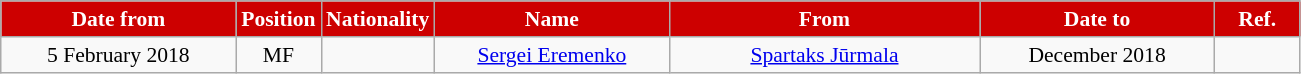<table class="wikitable" style="text-align:center; font-size:90%; ">
<tr>
<th style="background:#CD0000; color:white; width:150px;">Date from</th>
<th style="background:#CD0000; color:white; width:50px;">Position</th>
<th style="background:#CD0000; color:white; width:50px;">Nationality</th>
<th style="background:#CD0000; color:white; width:150px;">Name</th>
<th style="background:#CD0000; color:white; width:200px;">From</th>
<th style="background:#CD0000; color:white; width:150px;">Date to</th>
<th style="background:#CD0000; color:white; width:50px;">Ref.</th>
</tr>
<tr>
<td>5 February 2018</td>
<td>MF</td>
<td></td>
<td><a href='#'>Sergei Eremenko</a></td>
<td><a href='#'>Spartaks Jūrmala</a></td>
<td>December 2018</td>
<td></td>
</tr>
</table>
